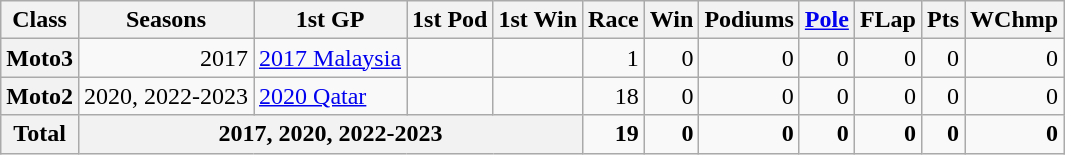<table class="wikitable" style=text-align:right>
<tr>
<th>Class</th>
<th>Seasons</th>
<th>1st GP</th>
<th>1st Pod</th>
<th>1st Win</th>
<th>Race</th>
<th>Win</th>
<th>Podiums</th>
<th><a href='#'>Pole</a></th>
<th>FLap</th>
<th>Pts</th>
<th>WChmp</th>
</tr>
<tr>
<th>Moto3</th>
<td>2017</td>
<td align="left"><a href='#'>2017 Malaysia</a></td>
<td align="left"></td>
<td align="left"></td>
<td>1</td>
<td>0</td>
<td>0</td>
<td>0</td>
<td>0</td>
<td>0</td>
<td>0</td>
</tr>
<tr>
<th>Moto2</th>
<td>2020, 2022-2023</td>
<td align="left"><a href='#'>2020 Qatar</a></td>
<td align="left"></td>
<td align="left"></td>
<td>18</td>
<td>0</td>
<td>0</td>
<td>0</td>
<td>0</td>
<td>0</td>
<td>0</td>
</tr>
<tr>
<th>Total</th>
<th colspan="4">2017, 2020, 2022-2023</th>
<td><strong>19</strong></td>
<td><strong>0</strong></td>
<td><strong>0</strong></td>
<td><strong>0</strong></td>
<td><strong>0</strong></td>
<td><strong>0</strong></td>
<td><strong>0</strong></td>
</tr>
</table>
